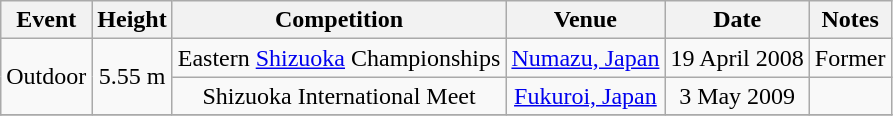<table class="wikitable" style=text-align:center>
<tr>
<th>Event</th>
<th>Height</th>
<th>Competition</th>
<th>Venue</th>
<th>Date</th>
<th>Notes</th>
</tr>
<tr>
<td rowspan=2>Outdoor</td>
<td rowspan=2>5.55 m</td>
<td>Eastern <a href='#'>Shizuoka</a> Championships</td>
<td><a href='#'>Numazu, Japan</a></td>
<td>19 April 2008</td>
<td>Former </td>
</tr>
<tr>
<td>Shizuoka International Meet</td>
<td><a href='#'>Fukuroi, Japan</a></td>
<td>3 May 2009</td>
<td></td>
</tr>
<tr>
</tr>
</table>
